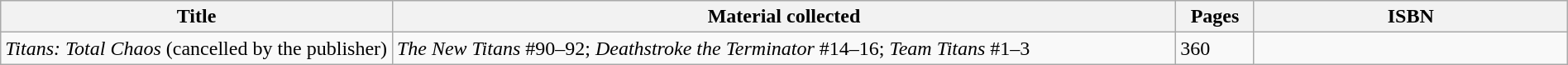<table class="wikitable" style="width:100%;">
<tr>
<th style="width:25%;">Title</th>
<th style="width:50%;">Material collected</th>
<th style="width:5%;">Pages</th>
<th style="width:20%;">ISBN</th>
</tr>
<tr>
<td><em>Titans: Total Chaos</em> (cancelled by the publisher)</td>
<td><em>The New Titans</em> #90–92; <em>Deathstroke the Terminator</em> #14–16; <em>Team Titans</em> #1–3</td>
<td>360</td>
<td></td>
</tr>
</table>
